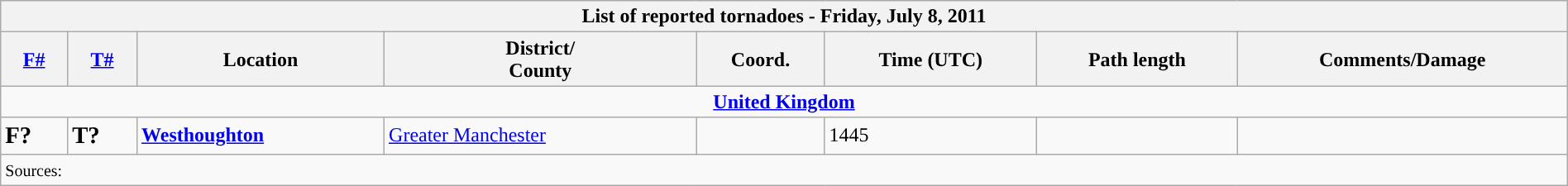<table class="wikitable collapsible" width="100%">
<tr>
<th colspan="8">List of reported tornadoes - Friday, July 8, 2011</th>
</tr>
<tr>
<th><a href='#'>F#</a></th>
<th><a href='#'>T#</a></th>
<th>Location</th>
<th>District/<br>County</th>
<th>Coord.</th>
<th>Time (UTC)</th>
<th>Path length</th>
<th>Comments/Damage</th>
</tr>
<tr>
<td colspan="8" align=center><strong><a href='#'>United Kingdom</a></strong></td>
</tr>
<tr>
<td><big><strong>F?</strong></big></td>
<td><big><strong>T?</strong></big></td>
<td><strong><a href='#'>Westhoughton</a></strong></td>
<td><a href='#'>Greater Manchester</a></td>
<td></td>
<td>1445</td>
<td></td>
<td></td>
</tr>
<tr>
<td colspan="8"><small>Sources:  </small></td>
</tr>
</table>
